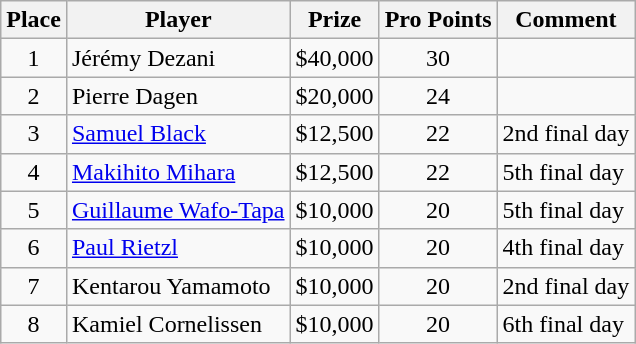<table class="wikitable">
<tr>
<th>Place</th>
<th>Player</th>
<th>Prize</th>
<th>Pro Points</th>
<th>Comment</th>
</tr>
<tr>
<td align=center>1</td>
<td> Jérémy Dezani</td>
<td align=center>$40,000</td>
<td align=center>30</td>
<td></td>
</tr>
<tr>
<td align=center>2</td>
<td> Pierre Dagen</td>
<td align=center>$20,000</td>
<td align=center>24</td>
<td></td>
</tr>
<tr>
<td align=center>3</td>
<td> <a href='#'>Samuel Black</a></td>
<td align=center>$12,500</td>
<td align=center>22</td>
<td>2nd final day</td>
</tr>
<tr>
<td align=center>4</td>
<td> <a href='#'>Makihito Mihara</a></td>
<td align=center>$12,500</td>
<td align=center>22</td>
<td>5th final day</td>
</tr>
<tr>
<td align=center>5</td>
<td> <a href='#'>Guillaume Wafo-Tapa</a></td>
<td align=center>$10,000</td>
<td align=center>20</td>
<td>5th final day</td>
</tr>
<tr>
<td align=center>6</td>
<td> <a href='#'>Paul Rietzl</a></td>
<td align=center>$10,000</td>
<td align=center>20</td>
<td>4th final day</td>
</tr>
<tr>
<td align=center>7</td>
<td> Kentarou Yamamoto</td>
<td align=center>$10,000</td>
<td align=center>20</td>
<td>2nd final day</td>
</tr>
<tr>
<td align=center>8</td>
<td> Kamiel Cornelissen</td>
<td align=center>$10,000</td>
<td align=center>20</td>
<td>6th final day</td>
</tr>
</table>
